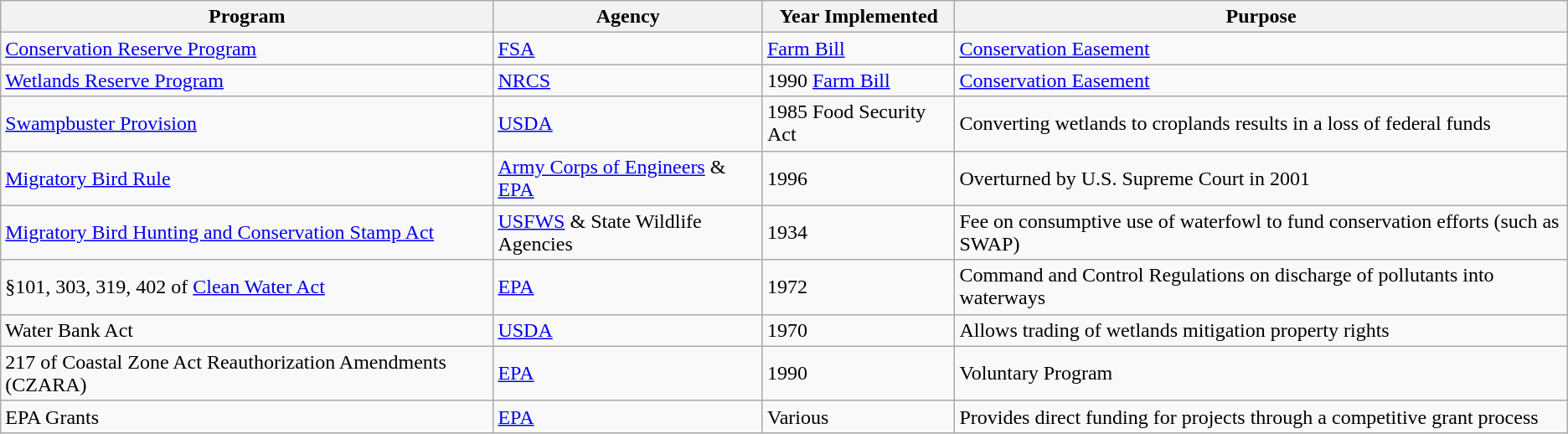<table class="wikitable">
<tr>
<th>Program</th>
<th>Agency</th>
<th>Year Implemented</th>
<th>Purpose</th>
</tr>
<tr>
<td><a href='#'>Conservation Reserve Program</a></td>
<td><a href='#'>FSA</a></td>
<td><a href='#'>Farm Bill</a></td>
<td><a href='#'>Conservation Easement</a></td>
</tr>
<tr>
<td><a href='#'>Wetlands Reserve Program</a></td>
<td><a href='#'>NRCS</a></td>
<td>1990 <a href='#'>Farm Bill</a></td>
<td><a href='#'>Conservation Easement</a></td>
</tr>
<tr>
<td><a href='#'>Swampbuster Provision</a></td>
<td><a href='#'>USDA</a></td>
<td>1985 Food Security Act</td>
<td>Converting wetlands to croplands results in a loss of federal funds</td>
</tr>
<tr>
<td><a href='#'>Migratory Bird Rule</a></td>
<td><a href='#'>Army Corps of Engineers</a> & <a href='#'>EPA</a></td>
<td>1996</td>
<td>Overturned by U.S. Supreme Court in 2001</td>
</tr>
<tr>
<td><a href='#'>Migratory Bird Hunting and Conservation Stamp Act</a></td>
<td><a href='#'>USFWS</a> & State Wildlife Agencies</td>
<td>1934</td>
<td>Fee on consumptive use of waterfowl to fund conservation efforts (such as SWAP)</td>
</tr>
<tr>
<td>§101, 303, 319, 402 of  <a href='#'>Clean Water Act</a></td>
<td><a href='#'>EPA</a></td>
<td>1972</td>
<td>Command and Control Regulations on discharge of pollutants into waterways</td>
</tr>
<tr>
<td>Water Bank Act </td>
<td><a href='#'>USDA</a></td>
<td>1970</td>
<td>Allows trading of wetlands mitigation property rights</td>
</tr>
<tr>
<td>217 of Coastal Zone Act Reauthorization Amendments (CZARA)</td>
<td><a href='#'>EPA</a></td>
<td>1990</td>
<td>Voluntary Program</td>
</tr>
<tr>
<td>EPA Grants</td>
<td><a href='#'>EPA</a></td>
<td>Various</td>
<td>Provides direct funding for projects through a competitive grant process</td>
</tr>
</table>
